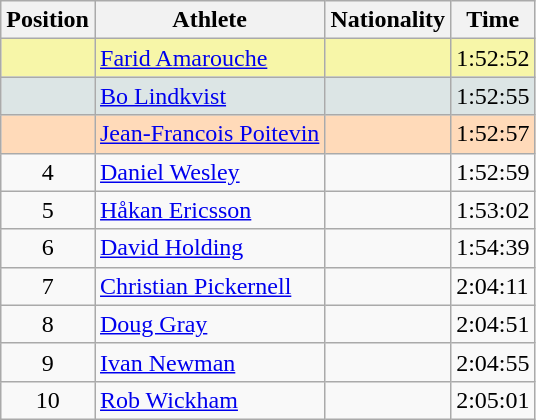<table class="wikitable sortable">
<tr>
<th>Position</th>
<th>Athlete</th>
<th>Nationality</th>
<th>Time</th>
</tr>
<tr bgcolor="#F7F6A8">
<td align=center></td>
<td><a href='#'>Farid Amarouche</a></td>
<td></td>
<td>1:52:52</td>
</tr>
<tr bgcolor="#DCE5E5">
<td align=center></td>
<td><a href='#'>Bo Lindkvist</a></td>
<td></td>
<td>1:52:55</td>
</tr>
<tr bgcolor="#FFDAB9">
<td align=center></td>
<td><a href='#'>Jean-Francois Poitevin</a></td>
<td></td>
<td>1:52:57</td>
</tr>
<tr>
<td align=center>4</td>
<td><a href='#'>Daniel Wesley</a></td>
<td></td>
<td>1:52:59</td>
</tr>
<tr>
<td align=center>5</td>
<td><a href='#'>Håkan Ericsson</a></td>
<td></td>
<td>1:53:02</td>
</tr>
<tr>
<td align=center>6</td>
<td><a href='#'>David Holding</a></td>
<td></td>
<td>1:54:39</td>
</tr>
<tr>
<td align=center>7</td>
<td><a href='#'>Christian Pickernell</a></td>
<td></td>
<td>2:04:11</td>
</tr>
<tr>
<td align=center>8</td>
<td><a href='#'>Doug Gray</a></td>
<td></td>
<td>2:04:51</td>
</tr>
<tr>
<td align=center>9</td>
<td><a href='#'>Ivan Newman</a></td>
<td></td>
<td>2:04:55</td>
</tr>
<tr>
<td align=center>10</td>
<td><a href='#'>Rob Wickham</a></td>
<td></td>
<td>2:05:01</td>
</tr>
</table>
